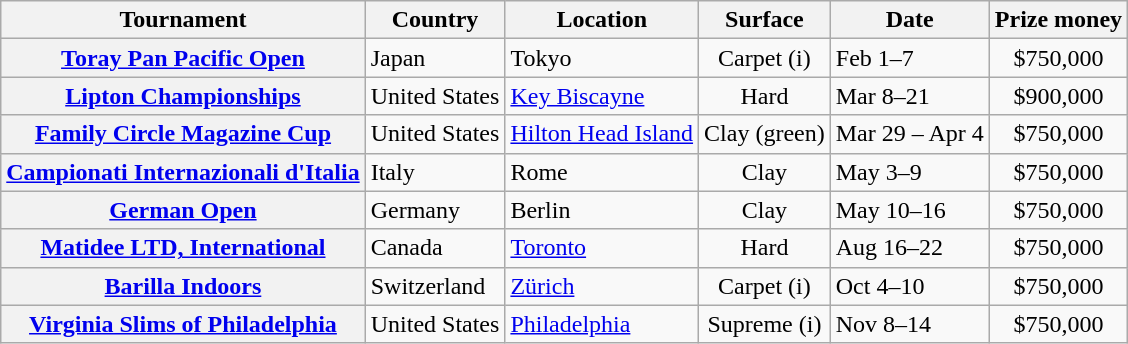<table class="wikitable plainrowheaders nowrap">
<tr>
<th scope="col">Tournament</th>
<th scope="col">Country</th>
<th scope="col">Location</th>
<th scope="col">Surface</th>
<th scope="col">Date</th>
<th scope="col">Prize money</th>
</tr>
<tr>
<th scope="row"><a href='#'>Toray Pan Pacific Open</a></th>
<td>Japan</td>
<td>Tokyo</td>
<td align="center">Carpet (i)</td>
<td>Feb 1–7</td>
<td align="center">$750,000</td>
</tr>
<tr>
<th scope="row"><a href='#'>Lipton Championships</a></th>
<td>United States</td>
<td><a href='#'>Key Biscayne</a></td>
<td align="center">Hard</td>
<td>Mar 8–21</td>
<td align="center">$900,000</td>
</tr>
<tr>
<th scope="row"><a href='#'>Family Circle Magazine Cup</a></th>
<td>United States</td>
<td><a href='#'>Hilton Head Island</a></td>
<td align="center">Clay (green)</td>
<td>Mar 29 – Apr 4</td>
<td align="center">$750,000</td>
</tr>
<tr>
<th scope="row"><a href='#'>Campionati Internazionali d'Italia</a></th>
<td>Italy</td>
<td>Rome</td>
<td align="center">Clay</td>
<td>May 3–9</td>
<td align="center">$750,000</td>
</tr>
<tr>
<th scope="row"><a href='#'>German Open</a></th>
<td>Germany</td>
<td>Berlin</td>
<td align="center">Clay</td>
<td>May 10–16</td>
<td align="center">$750,000</td>
</tr>
<tr>
<th scope="row"><a href='#'>Matidee LTD, International</a></th>
<td>Canada</td>
<td><a href='#'>Toronto</a></td>
<td align="center">Hard</td>
<td>Aug 16–22</td>
<td align="center">$750,000</td>
</tr>
<tr>
<th scope="row"><a href='#'>Barilla Indoors</a></th>
<td>Switzerland</td>
<td><a href='#'>Zürich</a></td>
<td align="center">Carpet (i)</td>
<td>Oct 4–10</td>
<td align="center">$750,000</td>
</tr>
<tr>
<th scope="row"><a href='#'>Virginia Slims of Philadelphia</a></th>
<td>United States</td>
<td><a href='#'>Philadelphia</a></td>
<td align="center">Supreme (i)</td>
<td>Nov 8–14</td>
<td align="center">$750,000</td>
</tr>
</table>
